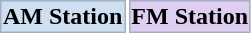<table>
<tr>
<th style="border: 1px solid #a3b0bf; cellpadding="2"; margin: auto" bgcolor="#cedff2">AM Station</th>
<th style="border: 1px solid #a3b0bf; cellpadding="2"; margin: auto" bgcolor="#ddcef2">FM Station</th>
</tr>
</table>
